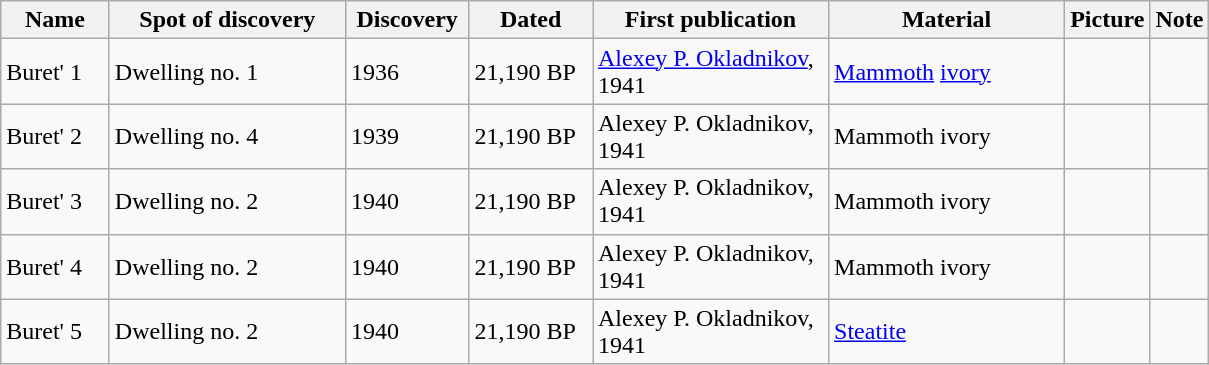<table class=wikitable>
<tr>
<th scope="col" width="65">Name</th>
<th scope="col" width="150">Spot of discovery</th>
<th scope="col" width="75">Discovery</th>
<th scope="col" width="75">Dated</th>
<th scope="col" width="150">First publication</th>
<th scope="col" width="150">Material</th>
<th scope="col" width="25">Picture</th>
<th scope="col" width="25">Note</th>
</tr>
<tr>
<td>Buret' 1</td>
<td>Dwelling no. 1</td>
<td>1936</td>
<td>21,190 BP</td>
<td><a href='#'>Alexey P. Okladnikov</a>, 1941</td>
<td><a href='#'>Mammoth</a> <a href='#'>ivory</a></td>
<td></td>
<td></td>
</tr>
<tr>
<td>Buret' 2</td>
<td>Dwelling no. 4</td>
<td>1939</td>
<td>21,190 BP</td>
<td>Alexey P. Okladnikov, 1941</td>
<td>Mammoth ivory</td>
<td></td>
<td></td>
</tr>
<tr>
<td>Buret' 3</td>
<td>Dwelling no. 2</td>
<td>1940</td>
<td>21,190 BP</td>
<td>Alexey P. Okladnikov, 1941</td>
<td>Mammoth ivory</td>
<td></td>
<td></td>
</tr>
<tr>
<td>Buret' 4</td>
<td>Dwelling no. 2</td>
<td>1940</td>
<td>21,190 BP</td>
<td>Alexey P. Okladnikov, 1941</td>
<td>Mammoth ivory</td>
<td></td>
<td></td>
</tr>
<tr>
<td>Buret' 5</td>
<td>Dwelling no. 2</td>
<td>1940</td>
<td>21,190 BP</td>
<td>Alexey P. Okladnikov, 1941</td>
<td><a href='#'>Steatite</a></td>
<td></td>
<td></td>
</tr>
</table>
